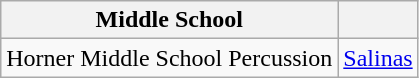<table class="wikitable">
<tr>
<th>Middle School</th>
<th></th>
</tr>
<tr>
<td>Horner Middle School Percussion</td>
<td><a href='#'>Salinas</a></td>
</tr>
</table>
